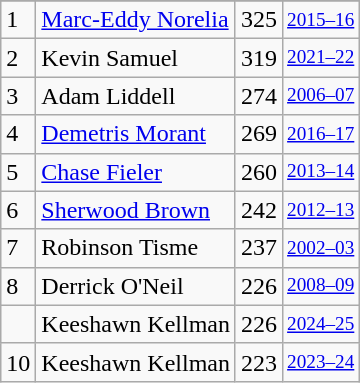<table class="wikitable">
<tr>
</tr>
<tr>
<td>1</td>
<td><a href='#'>Marc-Eddy Norelia</a></td>
<td>325</td>
<td style="font-size:80%;"><a href='#'>2015–16</a></td>
</tr>
<tr>
<td>2</td>
<td>Kevin Samuel</td>
<td>319</td>
<td style="font-size:80%;"><a href='#'>2021–22</a></td>
</tr>
<tr>
<td>3</td>
<td>Adam Liddell</td>
<td>274</td>
<td style="font-size:80%;"><a href='#'>2006–07</a></td>
</tr>
<tr>
<td>4</td>
<td><a href='#'>Demetris Morant</a></td>
<td>269</td>
<td style="font-size:80%;"><a href='#'>2016–17</a></td>
</tr>
<tr>
<td>5</td>
<td><a href='#'>Chase Fieler</a></td>
<td>260</td>
<td style="font-size:80%;"><a href='#'>2013–14</a></td>
</tr>
<tr>
<td>6</td>
<td><a href='#'>Sherwood Brown</a></td>
<td>242</td>
<td style="font-size:80%;"><a href='#'>2012–13</a></td>
</tr>
<tr>
<td>7</td>
<td>Robinson Tisme</td>
<td>237</td>
<td style="font-size:80%;"><a href='#'>2002–03</a></td>
</tr>
<tr>
<td>8</td>
<td>Derrick O'Neil</td>
<td>226</td>
<td style="font-size:80%;"><a href='#'>2008–09</a></td>
</tr>
<tr>
<td></td>
<td>Keeshawn Kellman</td>
<td>226</td>
<td style="font-size:80%;"><a href='#'>2024–25</a></td>
</tr>
<tr>
<td>10</td>
<td>Keeshawn Kellman</td>
<td>223</td>
<td style="font-size:80%;"><a href='#'>2023–24</a></td>
</tr>
</table>
